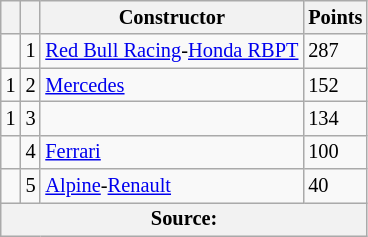<table class="wikitable" style="font-size: 85%;">
<tr>
<th scope="col"></th>
<th scope="col"></th>
<th scope="col">Constructor</th>
<th scope="col">Points</th>
</tr>
<tr>
<td align="left"></td>
<td align="center">1</td>
<td> <a href='#'>Red Bull Racing</a>-<a href='#'>Honda RBPT</a></td>
<td align="left">287</td>
</tr>
<tr>
<td align="left"> 1</td>
<td align="center">2</td>
<td> <a href='#'>Mercedes</a></td>
<td align="left">152</td>
</tr>
<tr>
<td align="left"> 1</td>
<td align="center">3</td>
<td></td>
<td align="left">134</td>
</tr>
<tr>
<td align="left"></td>
<td align="center">4</td>
<td> <a href='#'>Ferrari</a></td>
<td align="left">100</td>
</tr>
<tr>
<td align="left"></td>
<td align="center">5</td>
<td> <a href='#'>Alpine</a>-<a href='#'>Renault</a></td>
<td align="left">40</td>
</tr>
<tr>
<th colspan=4>Source:</th>
</tr>
</table>
